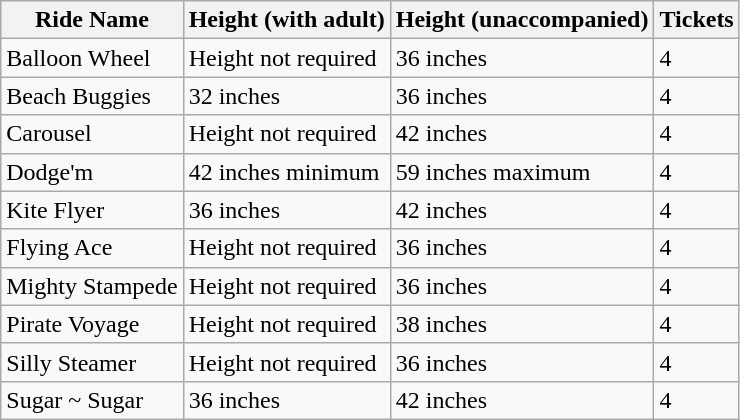<table class="wikitable">
<tr>
<th>Ride Name</th>
<th>Height (with adult)</th>
<th>Height (unaccompanied)</th>
<th>Tickets</th>
</tr>
<tr>
<td>Balloon Wheel</td>
<td>Height not required</td>
<td>36 inches</td>
<td>4</td>
</tr>
<tr>
<td>Beach Buggies</td>
<td>32 inches</td>
<td>36 inches</td>
<td>4</td>
</tr>
<tr>
<td>Carousel</td>
<td>Height not required</td>
<td>42 inches</td>
<td>4</td>
</tr>
<tr>
<td>Dodge'm</td>
<td>42 inches minimum</td>
<td>59 inches maximum</td>
<td>4</td>
</tr>
<tr>
<td>Kite Flyer</td>
<td>36 inches</td>
<td>42 inches</td>
<td>4</td>
</tr>
<tr>
<td>Flying Ace</td>
<td>Height not required</td>
<td>36 inches</td>
<td>4</td>
</tr>
<tr>
<td>Mighty Stampede</td>
<td>Height not required</td>
<td>36 inches</td>
<td>4</td>
</tr>
<tr>
<td>Pirate Voyage</td>
<td>Height not required</td>
<td>38 inches</td>
<td>4</td>
</tr>
<tr>
<td>Silly Steamer</td>
<td>Height not required</td>
<td>36 inches</td>
<td>4</td>
</tr>
<tr>
<td>Sugar ~ Sugar</td>
<td>36 inches</td>
<td>42 inches</td>
<td>4</td>
</tr>
</table>
